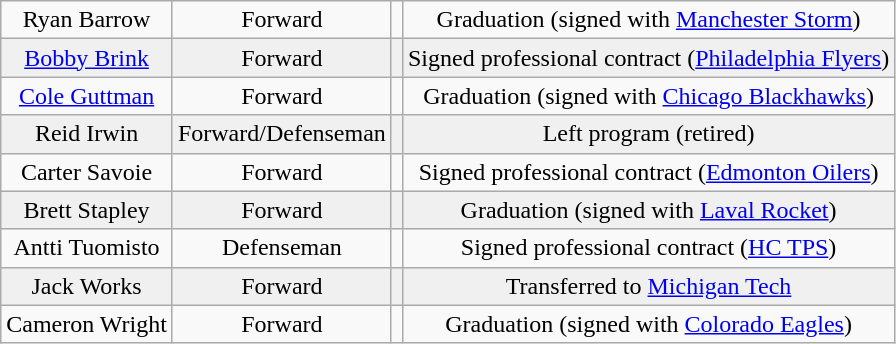<table class="wikitable">
<tr align="center" bgcolor="">
<td>Ryan Barrow</td>
<td>Forward</td>
<td></td>
<td>Graduation (signed with <a href='#'>Manchester Storm</a>)</td>
</tr>
<tr align="center" bgcolor="f0f0f0">
<td><a href='#'>Bobby Brink</a></td>
<td>Forward</td>
<td></td>
<td>Signed professional contract (<a href='#'>Philadelphia Flyers</a>)</td>
</tr>
<tr align="center" bgcolor="">
<td><a href='#'>Cole Guttman</a></td>
<td>Forward</td>
<td></td>
<td>Graduation (signed with <a href='#'>Chicago Blackhawks</a>)</td>
</tr>
<tr align="center" bgcolor="f0f0f0">
<td>Reid Irwin</td>
<td>Forward/Defenseman</td>
<td></td>
<td>Left program (retired)</td>
</tr>
<tr align="center" bgcolor="">
<td>Carter Savoie</td>
<td>Forward</td>
<td></td>
<td>Signed professional contract (<a href='#'>Edmonton Oilers</a>)</td>
</tr>
<tr align="center" bgcolor="f0f0f0">
<td>Brett Stapley</td>
<td>Forward</td>
<td></td>
<td>Graduation (signed with <a href='#'>Laval Rocket</a>)</td>
</tr>
<tr align="center" bgcolor="">
<td>Antti Tuomisto</td>
<td>Defenseman</td>
<td></td>
<td>Signed professional contract (<a href='#'>HC TPS</a>)</td>
</tr>
<tr align="center" bgcolor="f0f0f0">
<td>Jack Works</td>
<td>Forward</td>
<td></td>
<td>Transferred to <a href='#'>Michigan Tech</a></td>
</tr>
<tr align="center" bgcolor="">
<td>Cameron Wright</td>
<td>Forward</td>
<td></td>
<td>Graduation (signed with <a href='#'>Colorado Eagles</a>)</td>
</tr>
</table>
